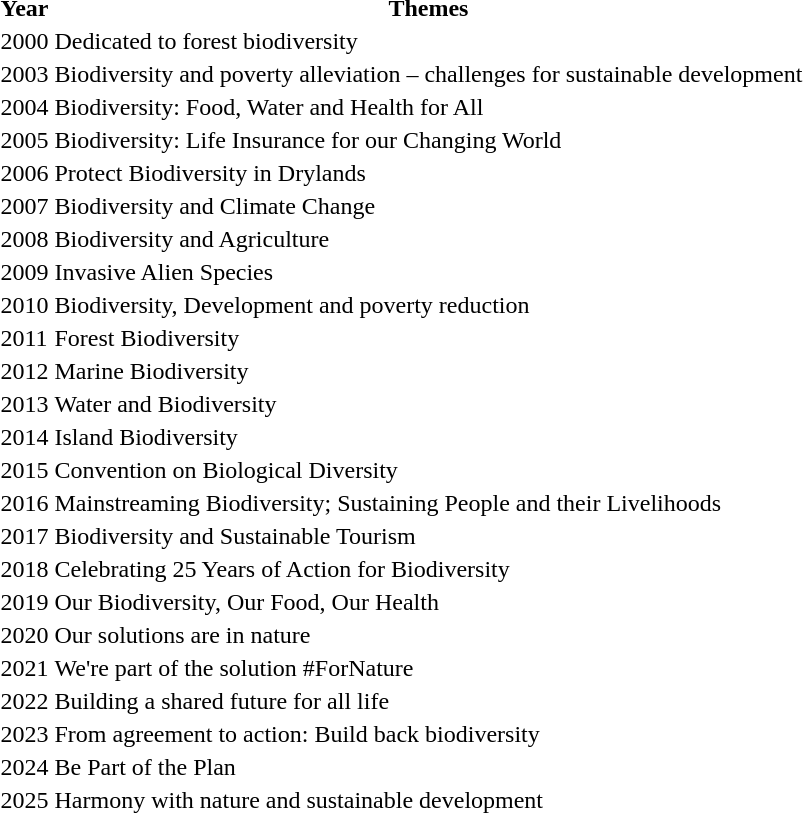<table class="sortable mw-collapsible">
<tr>
<th scope="col">Year</th>
<th scope="col">Themes</th>
</tr>
<tr>
<td>2000</td>
<td>Dedicated to forest biodiversity</td>
</tr>
<tr>
<td>2003</td>
<td>Biodiversity and poverty alleviation – challenges for sustainable development</td>
</tr>
<tr>
<td>2004</td>
<td>Biodiversity: Food, Water and Health for All</td>
</tr>
<tr>
<td>2005</td>
<td>Biodiversity: Life Insurance for our Changing World</td>
</tr>
<tr>
<td>2006</td>
<td>Protect Biodiversity in Drylands</td>
</tr>
<tr>
<td>2007</td>
<td>Biodiversity and Climate Change</td>
</tr>
<tr>
<td>2008</td>
<td>Biodiversity and Agriculture</td>
</tr>
<tr>
<td>2009</td>
<td>Invasive Alien Species</td>
</tr>
<tr>
<td>2010</td>
<td>Biodiversity, Development and poverty reduction</td>
</tr>
<tr>
<td>2011</td>
<td>Forest Biodiversity</td>
</tr>
<tr>
<td>2012</td>
<td>Marine Biodiversity</td>
</tr>
<tr>
<td>2013</td>
<td>Water and Biodiversity</td>
</tr>
<tr>
<td>2014</td>
<td>Island Biodiversity</td>
</tr>
<tr>
<td>2015</td>
<td>Convention on Biological Diversity</td>
</tr>
<tr>
<td>2016</td>
<td>Mainstreaming Biodiversity; Sustaining People and their Livelihoods</td>
</tr>
<tr>
<td>2017</td>
<td>Biodiversity and Sustainable Tourism</td>
</tr>
<tr>
<td>2018</td>
<td>Celebrating 25 Years of Action for Biodiversity</td>
</tr>
<tr>
<td>2019</td>
<td>Our Biodiversity, Our Food, Our Health</td>
</tr>
<tr>
<td>2020</td>
<td>Our solutions are in nature</td>
</tr>
<tr>
<td>2021</td>
<td>We're part of the solution #ForNature</td>
</tr>
<tr>
<td>2022</td>
<td>Building a shared future for all life</td>
</tr>
<tr>
<td>2023</td>
<td>From agreement to action: Build back biodiversity</td>
</tr>
<tr>
<td>2024</td>
<td>Be Part of the Plan</td>
</tr>
<tr>
<td>2025</td>
<td>Harmony with nature and sustainable development</td>
</tr>
</table>
